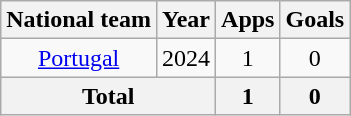<table class="wikitable" style="text-align:center">
<tr>
<th>National team</th>
<th>Year</th>
<th>Apps</th>
<th>Goals</th>
</tr>
<tr>
<td><a href='#'>Portugal</a></td>
<td>2024</td>
<td>1</td>
<td>0</td>
</tr>
<tr>
<th colspan="2">Total</th>
<th>1</th>
<th>0</th>
</tr>
</table>
